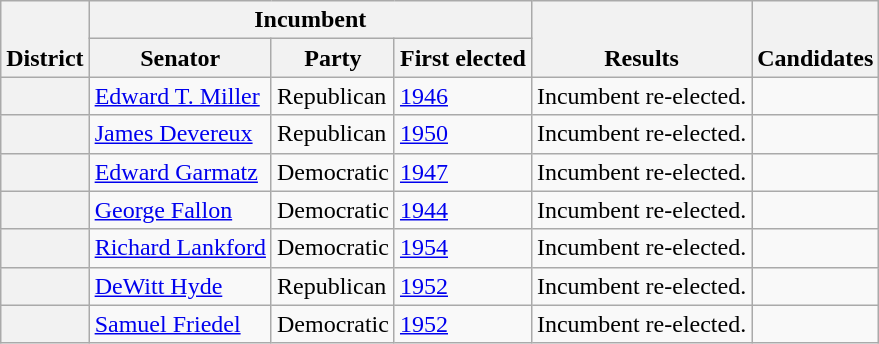<table class=wikitable>
<tr valign=bottom>
<th rowspan=2>District</th>
<th colspan=3>Incumbent</th>
<th rowspan=2>Results</th>
<th rowspan=2>Candidates</th>
</tr>
<tr>
<th>Senator</th>
<th>Party</th>
<th>First elected</th>
</tr>
<tr>
<th></th>
<td><a href='#'>Edward T. Miller</a></td>
<td>Republican</td>
<td><a href='#'>1946</a></td>
<td>Incumbent re-elected.</td>
<td nowrap></td>
</tr>
<tr>
<th></th>
<td><a href='#'>James Devereux</a></td>
<td>Republican</td>
<td><a href='#'>1950</a></td>
<td>Incumbent re-elected.</td>
<td nowrap></td>
</tr>
<tr>
<th></th>
<td><a href='#'>Edward Garmatz</a></td>
<td>Democratic</td>
<td><a href='#'>1947 </a></td>
<td>Incumbent re-elected.</td>
<td nowrap></td>
</tr>
<tr>
<th></th>
<td><a href='#'>George Fallon</a></td>
<td>Democratic</td>
<td><a href='#'>1944</a></td>
<td>Incumbent re-elected.</td>
<td nowrap></td>
</tr>
<tr>
<th></th>
<td><a href='#'>Richard Lankford</a></td>
<td>Democratic</td>
<td><a href='#'>1954</a></td>
<td>Incumbent re-elected.</td>
<td nowrap></td>
</tr>
<tr>
<th></th>
<td><a href='#'>DeWitt Hyde</a></td>
<td>Republican</td>
<td><a href='#'>1952</a></td>
<td>Incumbent re-elected.</td>
<td nowrap></td>
</tr>
<tr>
<th></th>
<td><a href='#'>Samuel Friedel</a></td>
<td>Democratic</td>
<td><a href='#'>1952</a></td>
<td>Incumbent re-elected.</td>
<td nowrap></td>
</tr>
</table>
